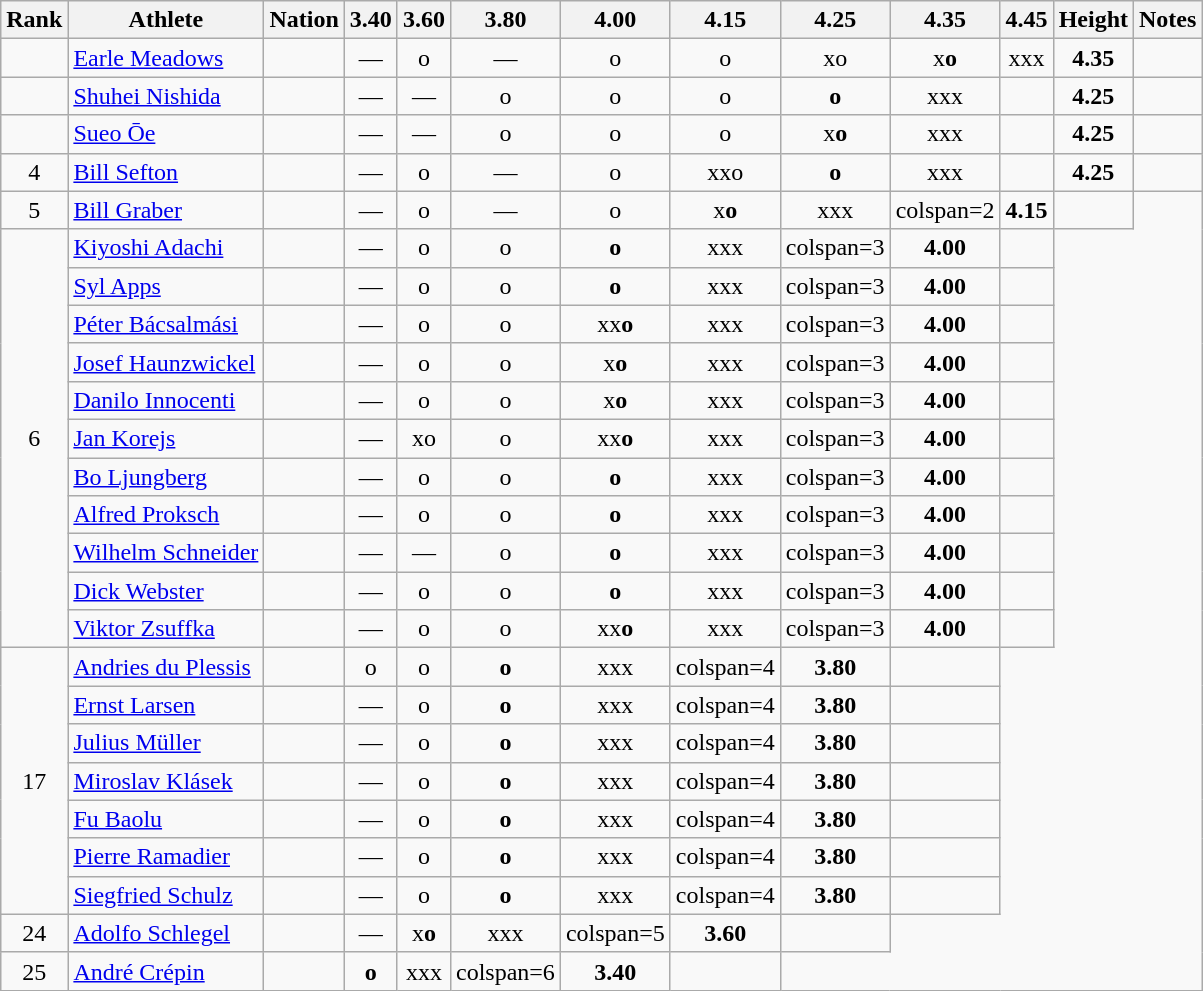<table class="wikitable sortable" style="text-align:center">
<tr>
<th>Rank</th>
<th>Athlete</th>
<th>Nation</th>
<th>3.40</th>
<th>3.60</th>
<th>3.80</th>
<th>4.00</th>
<th>4.15</th>
<th>4.25</th>
<th>4.35</th>
<th>4.45</th>
<th>Height</th>
<th>Notes</th>
</tr>
<tr>
<td></td>
<td align="left"><a href='#'>Earle Meadows</a></td>
<td align="left"></td>
<td>—</td>
<td>o</td>
<td>—</td>
<td>o</td>
<td>o</td>
<td>xo</td>
<td>x<strong>o</strong></td>
<td>xxx</td>
<td><strong>4.35</strong></td>
<td></td>
</tr>
<tr>
<td></td>
<td align="left"><a href='#'>Shuhei Nishida</a></td>
<td align="left"></td>
<td>—</td>
<td>—</td>
<td>o</td>
<td>o</td>
<td>o</td>
<td><strong>o</strong></td>
<td>xxx</td>
<td></td>
<td><strong>4.25</strong></td>
<td></td>
</tr>
<tr>
<td></td>
<td align="left"><a href='#'>Sueo Ōe</a></td>
<td align="left"></td>
<td>—</td>
<td>—</td>
<td>o</td>
<td>o</td>
<td>o</td>
<td>x<strong>o</strong></td>
<td>xxx</td>
<td></td>
<td><strong>4.25</strong></td>
<td></td>
</tr>
<tr>
<td>4</td>
<td align="left"><a href='#'>Bill Sefton</a></td>
<td align="left"></td>
<td>—</td>
<td>o</td>
<td>—</td>
<td>o</td>
<td>xxo</td>
<td><strong>o</strong></td>
<td>xxx</td>
<td></td>
<td><strong>4.25</strong></td>
<td></td>
</tr>
<tr>
<td>5</td>
<td align="left"><a href='#'>Bill Graber</a></td>
<td align="left"></td>
<td>—</td>
<td>o</td>
<td>—</td>
<td>o</td>
<td>x<strong>o</strong></td>
<td>xxx</td>
<td>colspan=2 </td>
<td><strong>4.15</strong></td>
<td></td>
</tr>
<tr>
<td rowspan=11>6</td>
<td align="left"><a href='#'>Kiyoshi Adachi</a></td>
<td align="left"></td>
<td>—</td>
<td>o</td>
<td>o</td>
<td><strong>o</strong></td>
<td>xxx</td>
<td>colspan=3 </td>
<td><strong>4.00</strong></td>
<td></td>
</tr>
<tr>
<td align="left"><a href='#'>Syl Apps</a></td>
<td align="left"></td>
<td>—</td>
<td>o</td>
<td>o</td>
<td><strong>o</strong></td>
<td>xxx</td>
<td>colspan=3 </td>
<td><strong>4.00</strong></td>
<td></td>
</tr>
<tr>
<td align="left"><a href='#'>Péter Bácsalmási</a></td>
<td align="left"></td>
<td>—</td>
<td>o</td>
<td>o</td>
<td>xx<strong>o</strong></td>
<td>xxx</td>
<td>colspan=3 </td>
<td><strong>4.00</strong></td>
<td></td>
</tr>
<tr>
<td align="left"><a href='#'>Josef Haunzwickel</a></td>
<td align="left"></td>
<td>—</td>
<td>o</td>
<td>o</td>
<td>x<strong>o</strong></td>
<td>xxx</td>
<td>colspan=3 </td>
<td><strong>4.00</strong></td>
<td></td>
</tr>
<tr>
<td align="left"><a href='#'>Danilo Innocenti</a></td>
<td align="left"></td>
<td>—</td>
<td>o</td>
<td>o</td>
<td>x<strong>o</strong></td>
<td>xxx</td>
<td>colspan=3 </td>
<td><strong>4.00</strong></td>
<td></td>
</tr>
<tr>
<td align="left"><a href='#'>Jan Korejs</a></td>
<td align="left"></td>
<td>—</td>
<td>xo</td>
<td>o</td>
<td>xx<strong>o</strong></td>
<td>xxx</td>
<td>colspan=3 </td>
<td><strong>4.00</strong></td>
<td></td>
</tr>
<tr>
<td align="left"><a href='#'>Bo Ljungberg</a></td>
<td align="left"></td>
<td>—</td>
<td>o</td>
<td>o</td>
<td><strong>o</strong></td>
<td>xxx</td>
<td>colspan=3 </td>
<td><strong>4.00</strong></td>
<td></td>
</tr>
<tr>
<td align="left"><a href='#'>Alfred Proksch</a></td>
<td align="left"></td>
<td>—</td>
<td>o</td>
<td>o</td>
<td><strong>o</strong></td>
<td>xxx</td>
<td>colspan=3 </td>
<td><strong>4.00</strong></td>
<td></td>
</tr>
<tr>
<td align="left"><a href='#'>Wilhelm Schneider</a></td>
<td align="left"></td>
<td>—</td>
<td>—</td>
<td>o</td>
<td><strong>o</strong></td>
<td>xxx</td>
<td>colspan=3 </td>
<td><strong>4.00</strong></td>
<td></td>
</tr>
<tr>
<td align="left"><a href='#'>Dick Webster</a></td>
<td align="left"></td>
<td>—</td>
<td>o</td>
<td>o</td>
<td><strong>o</strong></td>
<td>xxx</td>
<td>colspan=3 </td>
<td><strong>4.00</strong></td>
<td></td>
</tr>
<tr>
<td align="left"><a href='#'>Viktor Zsuffka</a></td>
<td align="left"></td>
<td>—</td>
<td>o</td>
<td>o</td>
<td>xx<strong>o</strong></td>
<td>xxx</td>
<td>colspan=3 </td>
<td><strong>4.00</strong></td>
<td></td>
</tr>
<tr>
<td rowspan=7>17</td>
<td align="left"><a href='#'>Andries du Plessis</a></td>
<td align="left"></td>
<td>o</td>
<td>o</td>
<td><strong>o</strong></td>
<td>xxx</td>
<td>colspan=4 </td>
<td><strong>3.80</strong></td>
<td></td>
</tr>
<tr>
<td align="left"><a href='#'>Ernst Larsen</a></td>
<td align="left"></td>
<td>—</td>
<td>o</td>
<td><strong>o</strong></td>
<td>xxx</td>
<td>colspan=4 </td>
<td><strong>3.80</strong></td>
<td></td>
</tr>
<tr>
<td align="left"><a href='#'>Julius Müller</a></td>
<td align="left"></td>
<td>—</td>
<td>o</td>
<td><strong>o</strong></td>
<td>xxx</td>
<td>colspan=4 </td>
<td><strong>3.80</strong></td>
<td></td>
</tr>
<tr>
<td align="left"><a href='#'>Miroslav Klásek</a></td>
<td align="left"></td>
<td>—</td>
<td>o</td>
<td><strong>o</strong></td>
<td>xxx</td>
<td>colspan=4 </td>
<td><strong>3.80</strong></td>
<td></td>
</tr>
<tr>
<td align="left"><a href='#'>Fu Baolu</a></td>
<td align="left"></td>
<td>—</td>
<td>o</td>
<td><strong>o</strong></td>
<td>xxx</td>
<td>colspan=4 </td>
<td><strong>3.80</strong></td>
<td></td>
</tr>
<tr>
<td align="left"><a href='#'>Pierre Ramadier</a></td>
<td align="left"></td>
<td>—</td>
<td>o</td>
<td><strong>o</strong></td>
<td>xxx</td>
<td>colspan=4 </td>
<td><strong>3.80</strong></td>
<td></td>
</tr>
<tr>
<td align="left"><a href='#'>Siegfried Schulz</a></td>
<td align="left"></td>
<td>—</td>
<td>o</td>
<td><strong>o</strong></td>
<td>xxx</td>
<td>colspan=4 </td>
<td><strong>3.80</strong></td>
<td></td>
</tr>
<tr>
<td>24</td>
<td align="left"><a href='#'>Adolfo Schlegel</a></td>
<td align="left"></td>
<td>—</td>
<td>x<strong>o</strong></td>
<td>xxx</td>
<td>colspan=5 </td>
<td><strong>3.60</strong></td>
<td></td>
</tr>
<tr>
<td>25</td>
<td align="left"><a href='#'>André Crépin</a></td>
<td align="left"></td>
<td><strong>o</strong></td>
<td>xxx</td>
<td>colspan=6 </td>
<td><strong>3.40</strong></td>
<td></td>
</tr>
</table>
